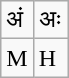<table class="wikitable">
<tr class="Unicode">
<td>अं</td>
<td>अः</td>
</tr>
<tr>
<td>M</td>
<td>H</td>
</tr>
</table>
